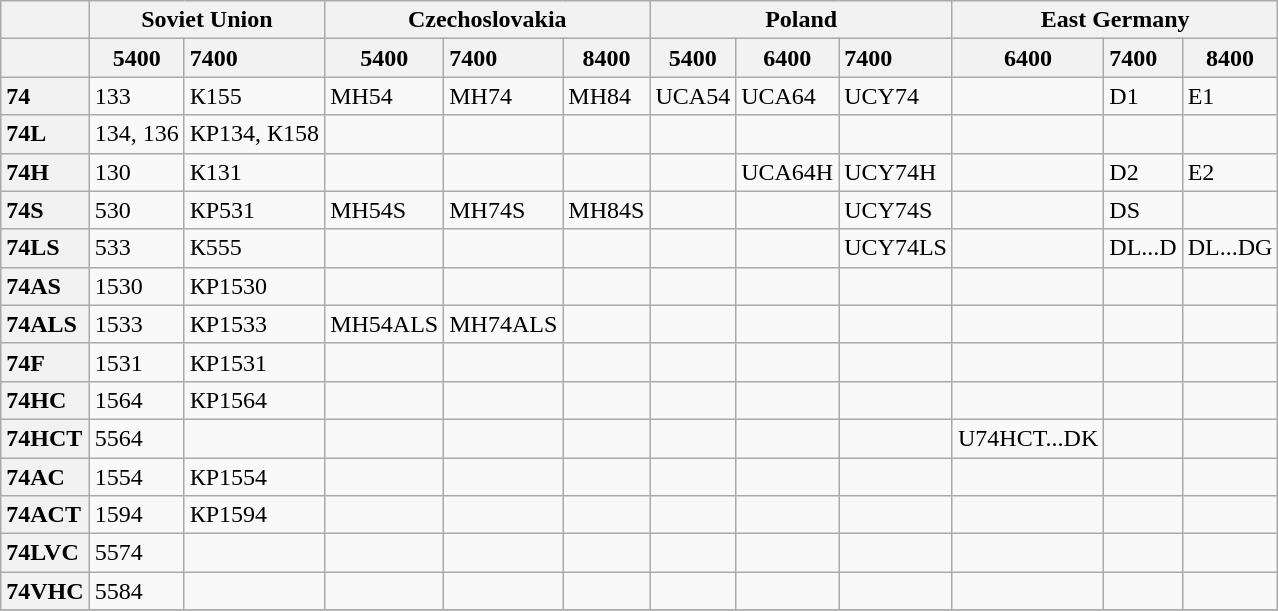<table class="wikitable">
<tr>
<th></th>
<th colspan="2">Soviet Union</th>
<th colspan="3">Czechoslovakia</th>
<th colspan="3">Poland</th>
<th colspan="3">East Germany</th>
</tr>
<tr>
<th></th>
<th>5400</th>
<th style="text-align:left">7400</th>
<th>5400</th>
<th style="text-align:left">7400</th>
<th>8400</th>
<th>5400</th>
<th>6400</th>
<th style="text-align:left">7400</th>
<th>6400</th>
<th style="text-align:left">7400</th>
<th>8400</th>
</tr>
<tr>
<th style="text-align:left">74</th>
<td>133</td>
<td>К155</td>
<td>MH54</td>
<td>MH74</td>
<td>MH84</td>
<td>UCA54</td>
<td>UCA64</td>
<td>UCY74</td>
<td></td>
<td>D1</td>
<td>E1</td>
</tr>
<tr>
<th style="text-align:left">74L</th>
<td>134, 136</td>
<td>КР134, К158</td>
<td></td>
<td></td>
<td></td>
<td></td>
<td></td>
<td></td>
<td></td>
<td></td>
<td></td>
</tr>
<tr>
<th style="text-align:left">74H</th>
<td>130</td>
<td>К131</td>
<td></td>
<td></td>
<td></td>
<td></td>
<td>UCA64H</td>
<td>UCY74H</td>
<td></td>
<td>D2</td>
<td>E2</td>
</tr>
<tr>
<th style="text-align:left">74S</th>
<td>530</td>
<td>КР531</td>
<td>MH54S</td>
<td>MH74S</td>
<td>MH84S</td>
<td></td>
<td></td>
<td>UCY74S</td>
<td></td>
<td>DS</td>
<td></td>
</tr>
<tr>
<th style="text-align:left">74LS</th>
<td>533</td>
<td>К555</td>
<td></td>
<td></td>
<td></td>
<td></td>
<td></td>
<td>UCY74LS</td>
<td></td>
<td>DL...D</td>
<td>DL...DG</td>
</tr>
<tr>
<th style="text-align:left">74AS</th>
<td>1530</td>
<td>КР1530</td>
<td></td>
<td></td>
<td></td>
<td></td>
<td></td>
<td></td>
<td></td>
<td></td>
<td></td>
</tr>
<tr>
<th style="text-align:left">74ALS</th>
<td>1533</td>
<td>КР1533</td>
<td>MH54ALS</td>
<td>MH74ALS</td>
<td></td>
<td></td>
<td></td>
<td></td>
<td></td>
<td></td>
<td></td>
</tr>
<tr>
<th style="text-align:left">74F</th>
<td>1531</td>
<td>КР1531</td>
<td></td>
<td></td>
<td></td>
<td></td>
<td></td>
<td></td>
<td></td>
<td></td>
<td></td>
</tr>
<tr>
<th style="text-align:left">74HC</th>
<td>1564</td>
<td>КР1564</td>
<td></td>
<td></td>
<td></td>
<td></td>
<td></td>
<td></td>
<td></td>
<td></td>
<td></td>
</tr>
<tr>
<th style="text-align:left">74HCT</th>
<td>5564</td>
<td></td>
<td></td>
<td></td>
<td></td>
<td></td>
<td></td>
<td></td>
<td>U74HCT...DK</td>
<td></td>
<td></td>
</tr>
<tr>
<th style="text-align:left">74AC</th>
<td>1554</td>
<td>КР1554</td>
<td></td>
<td></td>
<td></td>
<td></td>
<td></td>
<td></td>
<td></td>
<td></td>
<td></td>
</tr>
<tr>
<th style="text-align:left">74ACT</th>
<td>1594</td>
<td>КР1594</td>
<td></td>
<td></td>
<td></td>
<td></td>
<td></td>
<td></td>
<td></td>
<td></td>
<td></td>
</tr>
<tr>
<th style="text-align:left">74LVC</th>
<td>5574</td>
<td></td>
<td></td>
<td></td>
<td></td>
<td></td>
<td></td>
<td></td>
<td></td>
<td></td>
<td></td>
</tr>
<tr>
<th style="text-align:left">74VHC</th>
<td>5584</td>
<td></td>
<td></td>
<td></td>
<td></td>
<td></td>
<td></td>
<td></td>
<td></td>
<td></td>
<td></td>
</tr>
<tr>
</tr>
</table>
